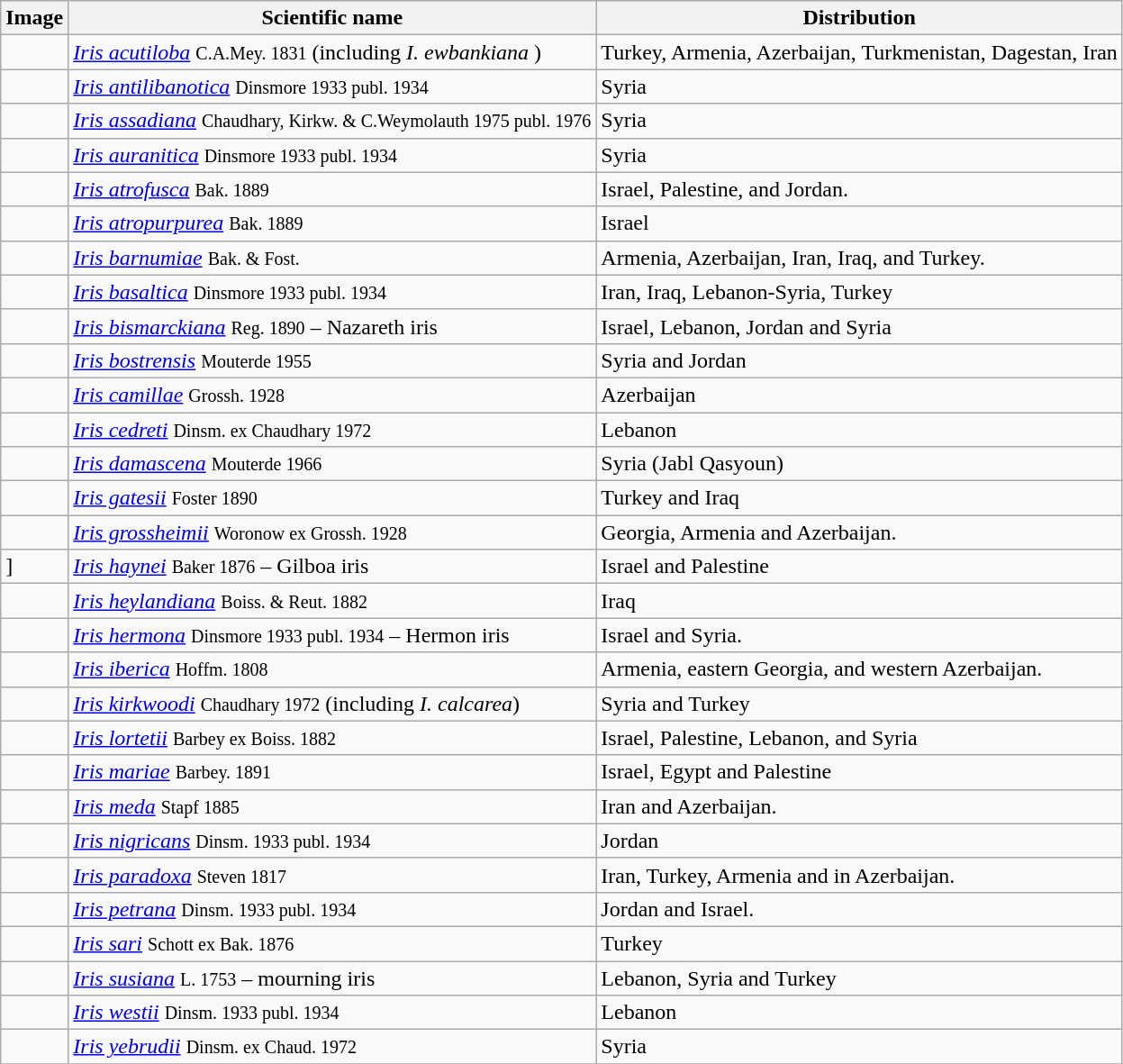<table class="wikitable">
<tr>
<th>Image</th>
<th>Scientific name</th>
<th>Distribution</th>
</tr>
<tr>
<td></td>
<td><em><a href='#'>Iris acutiloba</a></em> <small>C.A.Mey. 1831</small> (including <em>I. ewbankiana</em> )</td>
<td>Turkey, Armenia, Azerbaijan, Turkmenistan, Dagestan, Iran</td>
</tr>
<tr>
<td></td>
<td><em><a href='#'>Iris antilibanotica</a></em> <small>Dinsmore 1933 publ. 1934</small></td>
<td>Syria</td>
</tr>
<tr>
<td></td>
<td><em><a href='#'>Iris assadiana</a></em> <small>Chaudhary, Kirkw. & C.Weymolauth 1975 publ. 1976</small></td>
<td>Syria</td>
</tr>
<tr>
<td></td>
<td><em><a href='#'>Iris auranitica</a></em> <small>Dinsmore 1933 publ. 1934</small></td>
<td>Syria</td>
</tr>
<tr>
<td></td>
<td><em><a href='#'>Iris atrofusca</a></em> <small>Bak.  1889</small></td>
<td>Israel, Palestine, and Jordan.</td>
</tr>
<tr>
<td></td>
<td><em><a href='#'>Iris atropurpurea</a></em> <small>Bak. 1889</small></td>
<td>Israel</td>
</tr>
<tr>
<td></td>
<td><em><a href='#'>Iris barnumiae</a></em> <small>Bak. & Fost.</small></td>
<td>Armenia, Azerbaijan, Iran, Iraq, and Turkey.</td>
</tr>
<tr>
<td></td>
<td><em><a href='#'>Iris basaltica</a></em> <small>Dinsmore 1933 publ. 1934</small></td>
<td>Iran, Iraq, Lebanon-Syria, Turkey</td>
</tr>
<tr>
<td></td>
<td><em><a href='#'>Iris bismarckiana</a></em> <small>Reg. 1890</small> – Nazareth iris</td>
<td>Israel, Lebanon, Jordan and Syria</td>
</tr>
<tr>
<td></td>
<td><em><a href='#'>Iris bostrensis</a></em> <small>Mouterde 1955</small> </td>
<td>Syria and Jordan</td>
</tr>
<tr>
<td></td>
<td><em><a href='#'>Iris camillae</a></em> <small>Grossh. 1928</small></td>
<td>Azerbaijan</td>
</tr>
<tr>
<td></td>
<td><em><a href='#'>Iris cedreti</a></em> <small>Dinsm. ex Chaudhary 1972</small></td>
<td>Lebanon</td>
</tr>
<tr>
<td></td>
<td><em><a href='#'>Iris damascena</a></em> <small>Mouterde 1966</small></td>
<td>Syria (Jabl Qasyoun)</td>
</tr>
<tr>
<td></td>
<td><em><a href='#'>Iris gatesii</a></em> <small>Foster 1890</small></td>
<td>Turkey and Iraq</td>
</tr>
<tr>
<td></td>
<td><em><a href='#'>Iris grossheimii</a></em> <small>Woronow ex Grossh. 1928</small></td>
<td>Georgia, Armenia and Azerbaijan.</td>
</tr>
<tr>
<td>]</td>
<td><em><a href='#'>Iris haynei</a></em> <small>Baker 1876</small> – Gilboa iris</td>
<td>Israel and Palestine</td>
</tr>
<tr Iraq>
<td></td>
<td><em><a href='#'>Iris heylandiana</a></em> <small>Boiss. & Reut. 1882</small></td>
<td>Iraq</td>
</tr>
<tr>
<td></td>
<td><em><a href='#'>Iris hermona</a></em> <small>Dinsmore 1933 publ. 1934</small> – Hermon iris</td>
<td>Israel and Syria.</td>
</tr>
<tr>
<td></td>
<td><em><a href='#'>Iris iberica</a></em> <small>Hoffm. 1808</small></td>
<td>Armenia, eastern Georgia, and western Azerbaijan.</td>
</tr>
<tr>
<td></td>
<td><em><a href='#'>Iris kirkwoodi</a></em> <small>Chaudhary 1972</small> (including <em>I. calcarea</em>)</td>
<td>Syria and Turkey</td>
</tr>
<tr>
<td></td>
<td><em><a href='#'>Iris lortetii</a></em> <small>Barbey ex Boiss. 1882</small></td>
<td>Israel, Palestine, Lebanon, and Syria</td>
</tr>
<tr>
<td></td>
<td><em><a href='#'>Iris mariae</a></em> <small>Barbey. 1891</small></td>
<td>Israel, Egypt and Palestine</td>
</tr>
<tr>
<td></td>
<td><em><a href='#'>Iris meda</a></em> <small>Stapf 1885</small></td>
<td>Iran and Azerbaijan.</td>
</tr>
<tr>
<td></td>
<td><em><a href='#'>Iris nigricans</a></em> <small>Dinsm. 1933 publ. 1934</small></td>
<td>Jordan</td>
</tr>
<tr>
<td></td>
<td><em><a href='#'>Iris paradoxa</a></em> <small>Steven 1817</small></td>
<td>Iran, Turkey, Armenia and in Azerbaijan.</td>
</tr>
<tr>
<td></td>
<td><em><a href='#'>Iris petrana</a></em> <small>Dinsm. 1933 publ. 1934</small></td>
<td>Jordan and Israel.</td>
</tr>
<tr>
<td></td>
<td><em><a href='#'>Iris sari</a></em> <small>Schott ex Bak. 1876</small></td>
<td>Turkey</td>
</tr>
<tr>
<td></td>
<td><em><a href='#'>Iris susiana</a></em> <small>L. 1753</small> – mourning iris</td>
<td>Lebanon, Syria and Turkey</td>
</tr>
<tr>
<td></td>
<td><em><a href='#'>Iris westii</a></em> <small>Dinsm. 1933 publ. 1934</small></td>
<td>Lebanon</td>
</tr>
<tr>
<td></td>
<td><em><a href='#'>Iris yebrudii</a></em> <small>Dinsm. ex Chaud. 1972</small></td>
<td>Syria</td>
</tr>
<tr>
</tr>
</table>
